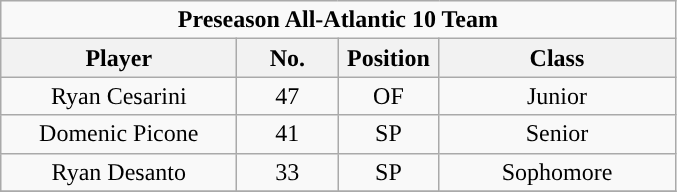<table class="wikitable" style="text-align:center">
<tr>
<td colspan="5"><strong>Preseason All-Atlantic 10 Team</strong></td>
</tr>
<tr>
<th style="width:150px; ">Player</th>
<th style="width:60px; ">No.</th>
<th style="width:60px; ">Position</th>
<th style="width:150px; ">Class</th>
</tr>
<tr>
<td>Ryan Cesarini</td>
<td>47</td>
<td>OF</td>
<td>Junior</td>
</tr>
<tr>
<td>Domenic Picone</td>
<td>41</td>
<td>SP</td>
<td>Senior</td>
</tr>
<tr>
<td>Ryan Desanto</td>
<td>33</td>
<td>SP</td>
<td>Sophomore</td>
</tr>
<tr>
</tr>
</table>
